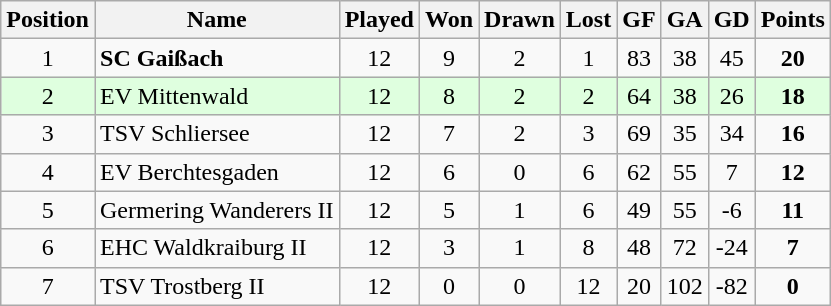<table class="wikitable">
<tr align="center">
<th>Position</th>
<th>Name</th>
<th>Played</th>
<th>Won</th>
<th>Drawn</th>
<th>Lost</th>
<th>GF</th>
<th>GA</th>
<th>GD</th>
<th>Points</th>
</tr>
<tr align="center">
<td>1</td>
<td align="left"><strong>SC Gaißach</strong></td>
<td>12</td>
<td>9</td>
<td>2</td>
<td>1</td>
<td>83</td>
<td>38</td>
<td>45</td>
<td><strong>20</strong></td>
</tr>
<tr align="center" bgcolor="#dfffdf">
<td>2</td>
<td align="left">EV Mittenwald</td>
<td>12</td>
<td>8</td>
<td>2</td>
<td>2</td>
<td>64</td>
<td>38</td>
<td>26</td>
<td><strong>18</strong></td>
</tr>
<tr align="center">
<td>3</td>
<td align="left">TSV Schliersee</td>
<td>12</td>
<td>7</td>
<td>2</td>
<td>3</td>
<td>69</td>
<td>35</td>
<td>34</td>
<td><strong>16</strong></td>
</tr>
<tr align="center">
<td>4</td>
<td align="left">EV Berchtesgaden</td>
<td>12</td>
<td>6</td>
<td>0</td>
<td>6</td>
<td>62</td>
<td>55</td>
<td>7</td>
<td><strong>12</strong></td>
</tr>
<tr align="center">
<td>5</td>
<td align="left">Germering Wanderers II</td>
<td>12</td>
<td>5</td>
<td>1</td>
<td>6</td>
<td>49</td>
<td>55</td>
<td>-6</td>
<td><strong>11</strong></td>
</tr>
<tr align="center">
<td>6</td>
<td align="left">EHC Waldkraiburg II</td>
<td>12</td>
<td>3</td>
<td>1</td>
<td>8</td>
<td>48</td>
<td>72</td>
<td>-24</td>
<td><strong>7</strong></td>
</tr>
<tr align="center">
<td>7</td>
<td align="left">TSV Trostberg II</td>
<td>12</td>
<td>0</td>
<td>0</td>
<td>12</td>
<td>20</td>
<td>102</td>
<td>-82</td>
<td><strong>0</strong></td>
</tr>
</table>
